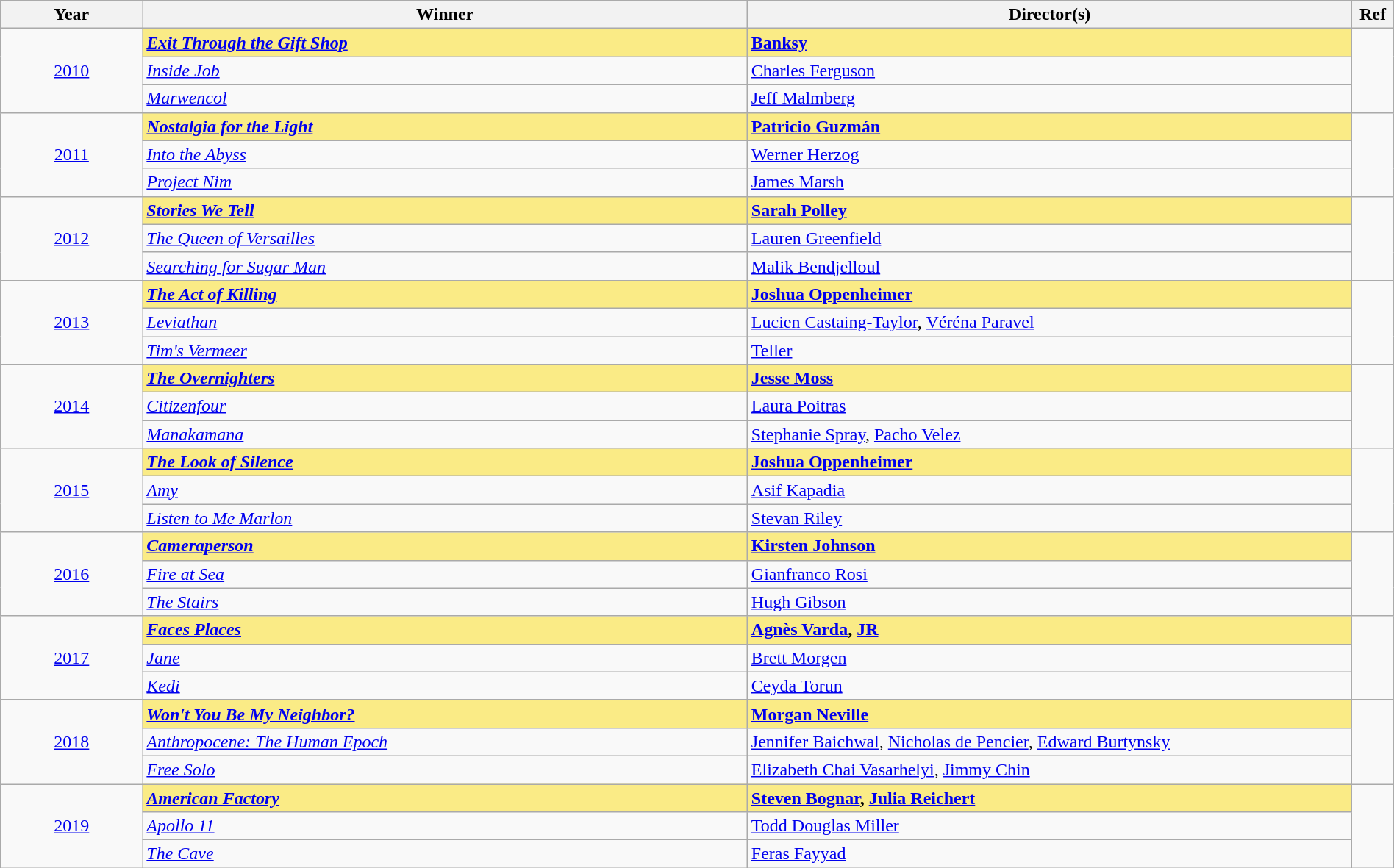<table class="wikitable" width="100%" cellpadding="5">
<tr>
<th width="100"><strong>Year</strong></th>
<th width="450"><strong>Winner</strong></th>
<th width="450"><strong>Director(s)</strong></th>
<th width="15"><strong>Ref</strong></th>
</tr>
<tr>
<td style="text-align:center;" rowspan=3><a href='#'>2010</a></td>
<td style="background:#FAEB86;"><strong><em><a href='#'>Exit Through the Gift Shop</a></em></strong></td>
<td style="background:#FAEB86;"><strong><a href='#'>Banksy</a></strong></td>
<td rowspan=3></td>
</tr>
<tr>
<td><em><a href='#'>Inside Job</a></em></td>
<td><a href='#'>Charles Ferguson</a></td>
</tr>
<tr>
<td><em><a href='#'>Marwencol</a></em></td>
<td><a href='#'>Jeff Malmberg</a></td>
</tr>
<tr>
<td style="text-align:center;" rowspan=3><a href='#'>2011</a></td>
<td style="background:#FAEB86;"><strong><em><a href='#'>Nostalgia for the Light</a></em></strong></td>
<td style="background:#FAEB86;"><strong><a href='#'>Patricio Guzmán</a></strong></td>
<td rowspan=3></td>
</tr>
<tr>
<td><em><a href='#'>Into the Abyss</a></em></td>
<td><a href='#'>Werner Herzog</a></td>
</tr>
<tr>
<td><em><a href='#'>Project Nim</a></em></td>
<td><a href='#'>James Marsh</a></td>
</tr>
<tr>
<td style="text-align:center;" rowspan=3><a href='#'>2012</a></td>
<td style="background:#FAEB86;"><strong><em><a href='#'>Stories We Tell</a></em></strong></td>
<td style="background:#FAEB86;"><strong><a href='#'>Sarah Polley</a></strong></td>
<td rowspan=3></td>
</tr>
<tr>
<td><em><a href='#'>The Queen of Versailles</a></em></td>
<td><a href='#'>Lauren Greenfield</a></td>
</tr>
<tr>
<td><em><a href='#'>Searching for Sugar Man</a></em></td>
<td><a href='#'>Malik Bendjelloul</a></td>
</tr>
<tr>
<td style="text-align:center;" rowspan=3><a href='#'>2013</a></td>
<td style="background:#FAEB86;"><strong><em><a href='#'>The Act of Killing</a></em></strong></td>
<td style="background:#FAEB86;"><strong><a href='#'>Joshua Oppenheimer</a></strong></td>
<td rowspan=3></td>
</tr>
<tr>
<td><em><a href='#'>Leviathan</a></em></td>
<td><a href='#'>Lucien Castaing-Taylor</a>, <a href='#'>Véréna Paravel</a></td>
</tr>
<tr>
<td><em><a href='#'>Tim's Vermeer</a></em></td>
<td><a href='#'>Teller</a></td>
</tr>
<tr>
<td style="text-align:center;" rowspan=3><a href='#'>2014</a></td>
<td style="background:#FAEB86;"><strong><em><a href='#'>The Overnighters</a></em></strong></td>
<td style="background:#FAEB86;"><strong><a href='#'>Jesse Moss</a></strong></td>
<td rowspan=3></td>
</tr>
<tr>
<td><em><a href='#'>Citizenfour</a></em></td>
<td><a href='#'>Laura Poitras</a></td>
</tr>
<tr>
<td><em><a href='#'>Manakamana</a></em></td>
<td><a href='#'>Stephanie Spray</a>, <a href='#'>Pacho Velez</a></td>
</tr>
<tr>
<td style="text-align:center;" rowspan=3><a href='#'>2015</a></td>
<td style="background:#FAEB86;"><strong><em><a href='#'>The Look of Silence</a></em></strong></td>
<td style="background:#FAEB86;"><strong><a href='#'>Joshua Oppenheimer</a></strong></td>
<td rowspan=3></td>
</tr>
<tr>
<td><em><a href='#'>Amy</a></em></td>
<td><a href='#'>Asif Kapadia</a></td>
</tr>
<tr>
<td><em><a href='#'>Listen to Me Marlon</a></em></td>
<td><a href='#'>Stevan Riley</a></td>
</tr>
<tr>
<td style="text-align:center;" rowspan=3><a href='#'>2016</a></td>
<td style="background:#FAEB86;"><strong><em><a href='#'>Cameraperson</a></em></strong></td>
<td style="background:#FAEB86;"><strong><a href='#'>Kirsten Johnson</a></strong></td>
<td rowspan=3></td>
</tr>
<tr>
<td><em><a href='#'>Fire at Sea</a></em></td>
<td><a href='#'>Gianfranco Rosi</a></td>
</tr>
<tr>
<td><em><a href='#'>The Stairs</a></em></td>
<td><a href='#'>Hugh Gibson</a></td>
</tr>
<tr>
<td style="text-align:center;" rowspan=3><a href='#'>2017</a></td>
<td style="background:#FAEB86;"><strong><em><a href='#'>Faces Places</a></em></strong></td>
<td style="background:#FAEB86;"><strong><a href='#'>Agnès Varda</a>, <a href='#'>JR</a></strong></td>
<td rowspan=3></td>
</tr>
<tr>
<td><em><a href='#'>Jane</a></em></td>
<td><a href='#'>Brett Morgen</a></td>
</tr>
<tr>
<td><em><a href='#'>Kedi</a></em></td>
<td><a href='#'>Ceyda Torun</a></td>
</tr>
<tr>
<td style="text-align:center;" rowspan=3><a href='#'>2018</a></td>
<td style="background:#FAEB86;"><strong><em><a href='#'>Won't You Be My Neighbor?</a></em></strong></td>
<td style="background:#FAEB86;"><strong><a href='#'>Morgan Neville</a></strong></td>
<td rowspan=3></td>
</tr>
<tr>
<td><em><a href='#'>Anthropocene: The Human Epoch</a></em></td>
<td><a href='#'>Jennifer Baichwal</a>, <a href='#'>Nicholas de Pencier</a>, <a href='#'>Edward Burtynsky</a></td>
</tr>
<tr>
<td><em><a href='#'>Free Solo</a></em></td>
<td><a href='#'>Elizabeth Chai Vasarhelyi</a>, <a href='#'>Jimmy Chin</a></td>
</tr>
<tr>
<td style="text-align:center;" rowspan=3><a href='#'>2019</a></td>
<td style="background:#FAEB86;"><strong><em><a href='#'>American Factory</a></em></strong></td>
<td style="background:#FAEB86;"><strong><a href='#'>Steven Bognar</a>, <a href='#'>Julia Reichert</a></strong></td>
<td rowspan=3></td>
</tr>
<tr>
<td><em><a href='#'>Apollo 11</a></em></td>
<td><a href='#'>Todd Douglas Miller</a></td>
</tr>
<tr>
<td><em><a href='#'>The Cave</a></em></td>
<td><a href='#'>Feras Fayyad</a></td>
</tr>
</table>
